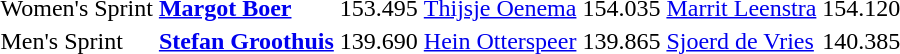<table>
<tr>
<td>Women's Sprint</td>
<td><strong><a href='#'>Margot Boer</a></strong></td>
<td>153.495</td>
<td><a href='#'>Thijsje Oenema</a></td>
<td>154.035</td>
<td><a href='#'>Marrit Leenstra</a></td>
<td>154.120</td>
</tr>
<tr>
<td>Men's Sprint</td>
<td><strong><a href='#'>Stefan Groothuis</a></strong></td>
<td>139.690</td>
<td><a href='#'>Hein Otterspeer</a></td>
<td>139.865</td>
<td><a href='#'>Sjoerd de Vries</a></td>
<td>140.385</td>
</tr>
</table>
